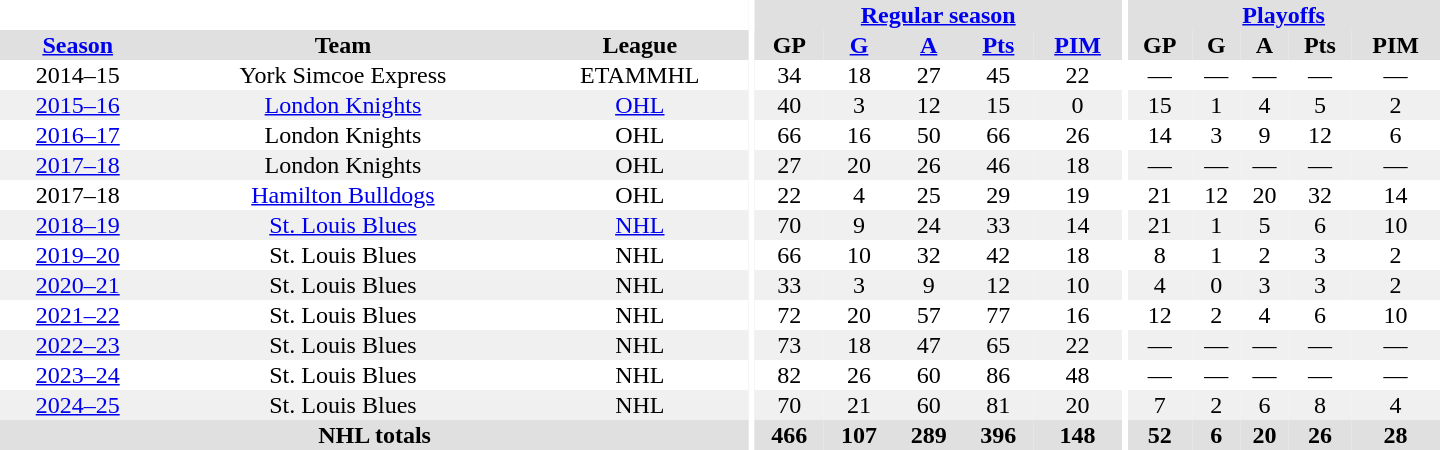<table border="0" cellpadding="1" cellspacing="0" style="text-align:center; width:60em">
<tr bgcolor="#e0e0e0">
<th colspan="3" bgcolor="#ffffff"></th>
<th rowspan="99" bgcolor="#ffffff"></th>
<th colspan="5"><a href='#'>Regular season</a></th>
<th rowspan="99" bgcolor="#ffffff"></th>
<th colspan="5"><a href='#'>Playoffs</a></th>
</tr>
<tr bgcolor="#e0e0e0">
<th><a href='#'>Season</a></th>
<th>Team</th>
<th>League</th>
<th>GP</th>
<th><a href='#'>G</a></th>
<th><a href='#'>A</a></th>
<th><a href='#'>Pts</a></th>
<th><a href='#'>PIM</a></th>
<th>GP</th>
<th>G</th>
<th>A</th>
<th>Pts</th>
<th>PIM</th>
</tr>
<tr>
<td>2014–15</td>
<td>York Simcoe Express</td>
<td>ETAMMHL</td>
<td>34</td>
<td>18</td>
<td>27</td>
<td>45</td>
<td>22</td>
<td>—</td>
<td>—</td>
<td>—</td>
<td>—</td>
<td>—</td>
</tr>
<tr bgcolor="#f0f0f0">
<td><a href='#'>2015–16</a></td>
<td><a href='#'>London Knights</a></td>
<td><a href='#'>OHL</a></td>
<td>40</td>
<td>3</td>
<td>12</td>
<td>15</td>
<td>0</td>
<td>15</td>
<td>1</td>
<td>4</td>
<td>5</td>
<td>2</td>
</tr>
<tr>
<td><a href='#'>2016–17</a></td>
<td>London Knights</td>
<td>OHL</td>
<td>66</td>
<td>16</td>
<td>50</td>
<td>66</td>
<td>26</td>
<td>14</td>
<td>3</td>
<td>9</td>
<td>12</td>
<td>6</td>
</tr>
<tr bgcolor="#f0f0f0">
<td><a href='#'>2017–18</a></td>
<td>London Knights</td>
<td>OHL</td>
<td>27</td>
<td>20</td>
<td>26</td>
<td>46</td>
<td>18</td>
<td>—</td>
<td>—</td>
<td>—</td>
<td>—</td>
<td>—</td>
</tr>
<tr>
<td>2017–18</td>
<td><a href='#'>Hamilton Bulldogs</a></td>
<td>OHL</td>
<td>22</td>
<td>4</td>
<td>25</td>
<td>29</td>
<td>19</td>
<td>21</td>
<td>12</td>
<td>20</td>
<td>32</td>
<td>14</td>
</tr>
<tr bgcolor="#f0f0f0">
<td><a href='#'>2018–19</a></td>
<td><a href='#'>St. Louis Blues</a></td>
<td><a href='#'>NHL</a></td>
<td>70</td>
<td>9</td>
<td>24</td>
<td>33</td>
<td>14</td>
<td>21</td>
<td>1</td>
<td>5</td>
<td>6</td>
<td>10</td>
</tr>
<tr>
<td><a href='#'>2019–20</a></td>
<td>St. Louis Blues</td>
<td>NHL</td>
<td>66</td>
<td>10</td>
<td>32</td>
<td>42</td>
<td>18</td>
<td>8</td>
<td>1</td>
<td>2</td>
<td>3</td>
<td>2</td>
</tr>
<tr bgcolor="#f0f0f0">
<td><a href='#'>2020–21</a></td>
<td>St. Louis Blues</td>
<td>NHL</td>
<td>33</td>
<td>3</td>
<td>9</td>
<td>12</td>
<td>10</td>
<td>4</td>
<td>0</td>
<td>3</td>
<td>3</td>
<td>2</td>
</tr>
<tr>
<td><a href='#'>2021–22</a></td>
<td>St. Louis Blues</td>
<td>NHL</td>
<td>72</td>
<td>20</td>
<td>57</td>
<td>77</td>
<td>16</td>
<td>12</td>
<td>2</td>
<td>4</td>
<td>6</td>
<td>10</td>
</tr>
<tr bgcolor="#f0f0f0">
<td><a href='#'>2022–23</a></td>
<td>St. Louis Blues</td>
<td>NHL</td>
<td>73</td>
<td>18</td>
<td>47</td>
<td>65</td>
<td>22</td>
<td>—</td>
<td>—</td>
<td>—</td>
<td>—</td>
<td>—</td>
</tr>
<tr>
<td><a href='#'>2023–24</a></td>
<td>St. Louis Blues</td>
<td>NHL</td>
<td>82</td>
<td>26</td>
<td>60</td>
<td>86</td>
<td>48</td>
<td>—</td>
<td>—</td>
<td>—</td>
<td>—</td>
<td>—</td>
</tr>
<tr bgcolor="#f0f0f0">
<td><a href='#'>2024–25</a></td>
<td>St. Louis Blues</td>
<td>NHL</td>
<td>70</td>
<td>21</td>
<td>60</td>
<td>81</td>
<td>20</td>
<td>7</td>
<td>2</td>
<td>6</td>
<td>8</td>
<td>4</td>
</tr>
<tr>
</tr>
<tr bgcolor="#e0e0e0">
<th colspan="3">NHL totals</th>
<th>466</th>
<th>107</th>
<th>289</th>
<th>396</th>
<th>148</th>
<th>52</th>
<th>6</th>
<th>20</th>
<th>26</th>
<th>28</th>
</tr>
</table>
